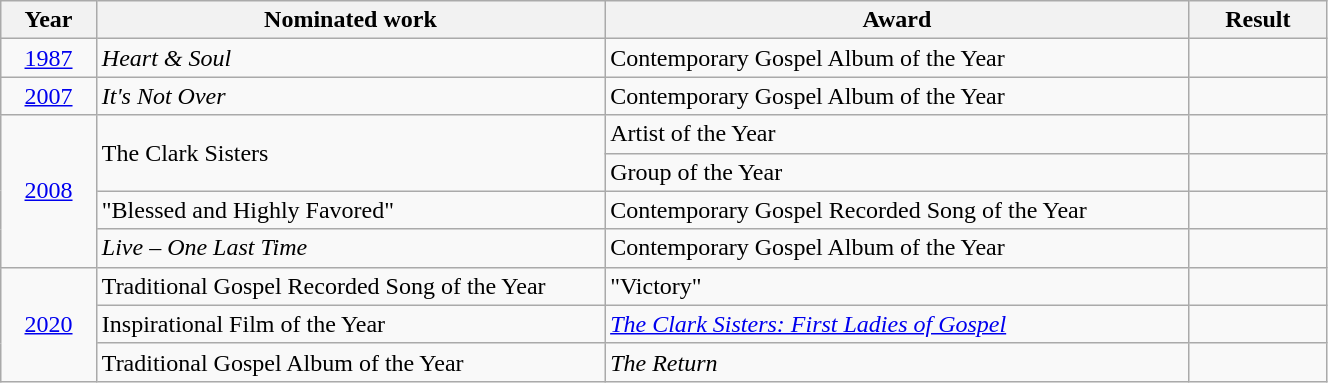<table class="wikitable" style="width:70%;">
<tr>
<th style="width:3%;">Year</th>
<th style="width:20%;">Nominated work</th>
<th style="width:23%;">Award</th>
<th style="width:5%;">Result</th>
</tr>
<tr>
<td align="center"><a href='#'>1987</a></td>
<td><em>Heart & Soul</em></td>
<td>Contemporary Gospel Album of the Year</td>
<td></td>
</tr>
<tr>
<td align="center"><a href='#'>2007</a></td>
<td><em>It's Not Over</em></td>
<td>Contemporary Gospel Album of the Year</td>
<td></td>
</tr>
<tr>
<td align="center" rowspan="4"><a href='#'>2008</a></td>
<td rowspan="2">The Clark Sisters</td>
<td>Artist of the Year</td>
<td></td>
</tr>
<tr>
<td>Group of the Year</td>
<td></td>
</tr>
<tr>
<td>"Blessed and Highly Favored"</td>
<td>Contemporary Gospel Recorded Song of the Year</td>
<td></td>
</tr>
<tr>
<td><em>Live – One Last Time</em></td>
<td>Contemporary Gospel Album of the Year</td>
<td></td>
</tr>
<tr>
<td align="center" rowspan="3"><a href='#'>2020</a></td>
<td>Traditional Gospel Recorded Song of the Year</td>
<td>"Victory"</td>
<td></td>
</tr>
<tr>
<td>Inspirational Film of the Year</td>
<td><em><a href='#'>The Clark Sisters: First Ladies of Gospel</a></em></td>
<td></td>
</tr>
<tr>
<td>Traditional Gospel Album of the Year</td>
<td><em>The Return</em></td>
<td></td>
</tr>
</table>
